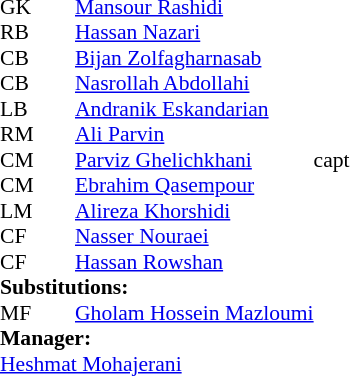<table style="font-size: 90%" cellspacing="0" cellpadding="0">
<tr>
<th width="25"></th>
<th width="25"></th>
</tr>
<tr>
<td>GK</td>
<td></td>
<td><a href='#'>Mansour Rashidi</a></td>
</tr>
<tr>
<td>RB</td>
<td></td>
<td><a href='#'>Hassan Nazari</a></td>
</tr>
<tr>
<td>CB</td>
<td></td>
<td><a href='#'>Bijan Zolfagharnasab</a></td>
</tr>
<tr>
<td>CB</td>
<td></td>
<td><a href='#'>Nasrollah Abdollahi</a></td>
</tr>
<tr>
<td>LB</td>
<td></td>
<td><a href='#'>Andranik Eskandarian</a></td>
</tr>
<tr>
<td>RM</td>
<td></td>
<td><a href='#'>Ali Parvin</a></td>
</tr>
<tr>
<td>CM</td>
<td></td>
<td><a href='#'>Parviz Ghelichkhani</a></td>
<td>capt</td>
</tr>
<tr>
<td>CM</td>
<td></td>
<td><a href='#'>Ebrahim Qasempour</a></td>
</tr>
<tr>
<td>LM</td>
<td></td>
<td><a href='#'>Alireza Khorshidi</a></td>
</tr>
<tr>
<td>CF</td>
<td></td>
<td><a href='#'>Nasser Nouraei</a></td>
<td></td>
<td></td>
</tr>
<tr>
<td>CF</td>
<td></td>
<td><a href='#'>Hassan Rowshan</a></td>
</tr>
<tr>
<td colspan=3><strong>Substitutions:</strong></td>
</tr>
<tr>
<td>MF</td>
<td></td>
<td><a href='#'>Gholam Hossein Mazloumi</a></td>
<td></td>
<td></td>
</tr>
<tr>
<td colspan=3><strong>Manager:</strong></td>
</tr>
<tr>
<td colspan=3> <a href='#'>Heshmat Mohajerani</a></td>
</tr>
</table>
